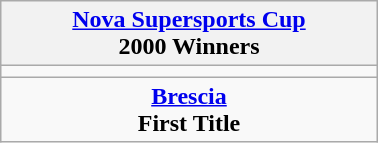<table class="wikitable" style="text-align: center; margin: 0 auto; width: 20%">
<tr>
<th><a href='#'>Nova Supersports Cup</a><br>2000 Winners</th>
</tr>
<tr>
<td></td>
</tr>
<tr>
<td><strong><a href='#'>Brescia</a></strong><br><strong>First Title</strong></td>
</tr>
</table>
